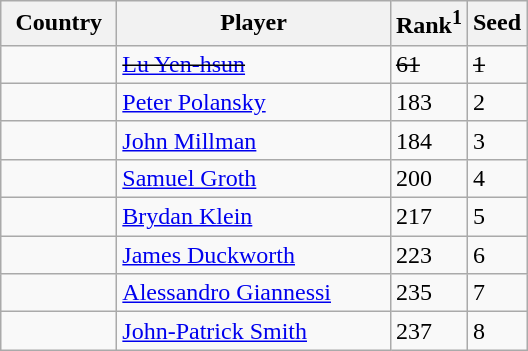<table class="sortable wikitable">
<tr>
<th width="70">Country</th>
<th width="175">Player</th>
<th>Rank<sup>1</sup></th>
<th>Seed</th>
</tr>
<tr>
<td><s></s></td>
<td><s><a href='#'>Lu Yen-hsun</a></s></td>
<td><s>61</s></td>
<td><s>1</s></td>
</tr>
<tr>
<td></td>
<td><a href='#'>Peter Polansky</a></td>
<td>183</td>
<td>2</td>
</tr>
<tr>
<td></td>
<td><a href='#'>John Millman</a></td>
<td>184</td>
<td>3</td>
</tr>
<tr>
<td></td>
<td><a href='#'>Samuel Groth</a></td>
<td>200</td>
<td>4</td>
</tr>
<tr>
<td></td>
<td><a href='#'>Brydan Klein</a></td>
<td>217</td>
<td>5</td>
</tr>
<tr>
<td></td>
<td><a href='#'>James Duckworth</a></td>
<td>223</td>
<td>6</td>
</tr>
<tr>
<td></td>
<td><a href='#'>Alessandro Giannessi</a></td>
<td>235</td>
<td>7</td>
</tr>
<tr>
<td></td>
<td><a href='#'>John-Patrick Smith</a></td>
<td>237</td>
<td>8</td>
</tr>
</table>
